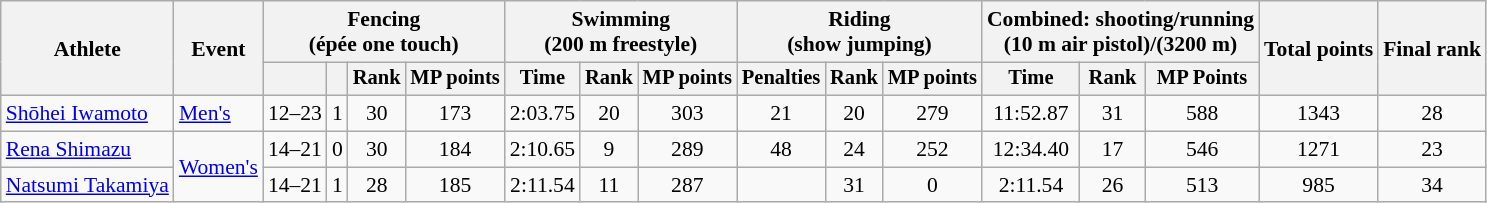<table class="wikitable" style="font-size:90%">
<tr>
<th rowspan="2">Athlete</th>
<th rowspan="2">Event</th>
<th colspan=4>Fencing<br><span>(épée one touch)</span></th>
<th colspan=3>Swimming<br><span>(200 m freestyle)</span></th>
<th colspan=3>Riding<br><span>(show jumping)</span></th>
<th colspan=3>Combined: shooting/running<br><span>(10 m air pistol)/(3200 m)</span></th>
<th rowspan=2>Total points</th>
<th rowspan=2>Final rank</th>
</tr>
<tr style="font-size:95%">
<th></th>
<th></th>
<th>Rank</th>
<th>MP points</th>
<th>Time</th>
<th>Rank</th>
<th>MP points</th>
<th>Penalties</th>
<th>Rank</th>
<th>MP points</th>
<th>Time</th>
<th>Rank</th>
<th>MP Points</th>
</tr>
<tr align=center>
<td align=left><a href='#'>Shōhei Iwamoto</a></td>
<td align=left><a href='#'>Men's</a></td>
<td>12–23</td>
<td>1</td>
<td>30</td>
<td>173</td>
<td>2:03.75</td>
<td>20</td>
<td>303</td>
<td>21</td>
<td>20</td>
<td>279</td>
<td>11:52.87</td>
<td>31</td>
<td>588</td>
<td>1343</td>
<td>28</td>
</tr>
<tr align=center>
<td align=left><a href='#'>Rena Shimazu</a></td>
<td align=left rowspan=2><a href='#'>Women's</a></td>
<td>14–21</td>
<td>0</td>
<td>30</td>
<td>184</td>
<td>2:10.65</td>
<td>9</td>
<td>289</td>
<td>48</td>
<td>24</td>
<td>252</td>
<td>12:34.40</td>
<td>17</td>
<td>546</td>
<td>1271</td>
<td>23</td>
</tr>
<tr align=center>
<td align=left><a href='#'>Natsumi Takamiya</a></td>
<td>14–21</td>
<td>1</td>
<td>28</td>
<td>185</td>
<td>2:11.54</td>
<td>11</td>
<td>287</td>
<td></td>
<td>31</td>
<td>0</td>
<td>2:11.54</td>
<td>26</td>
<td>513</td>
<td>985</td>
<td>34</td>
</tr>
</table>
